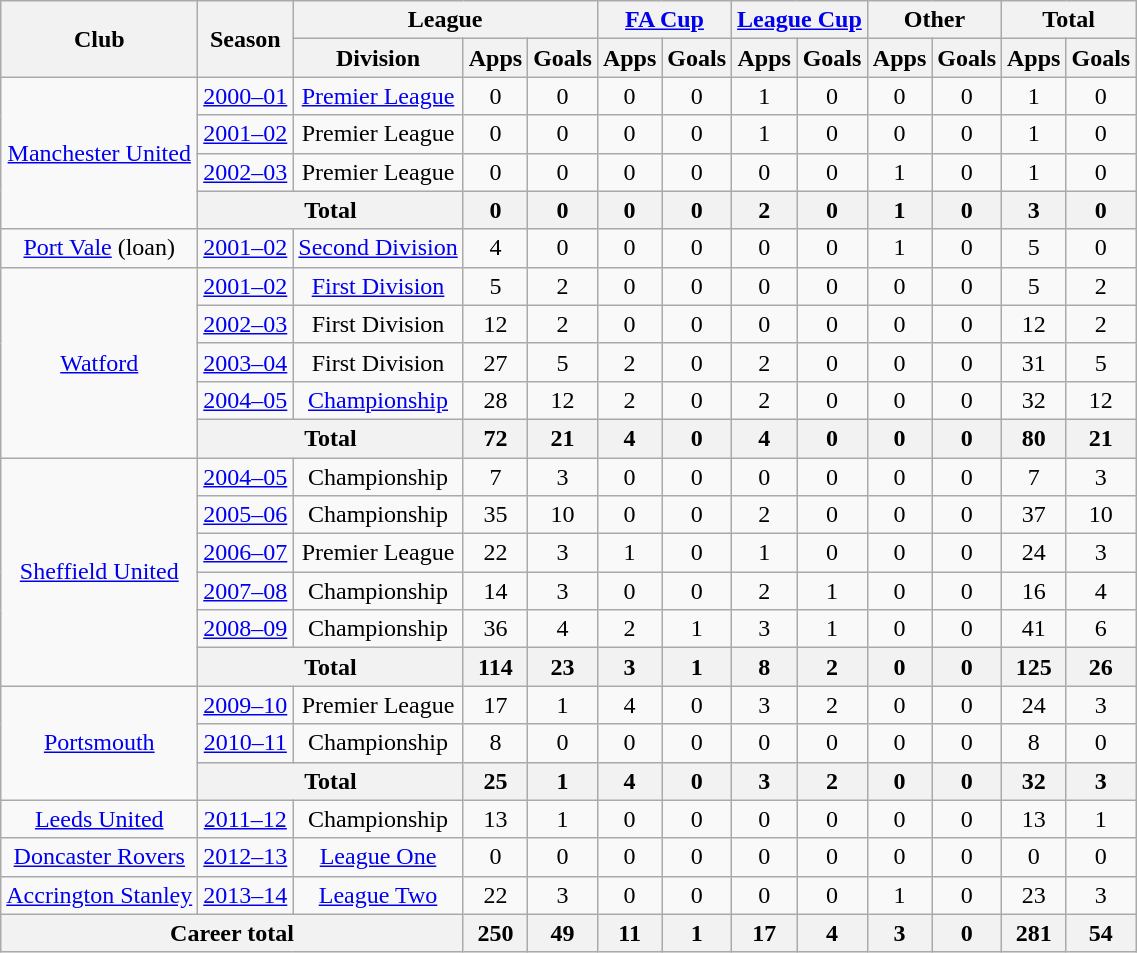<table class="wikitable" style="text-align:center">
<tr>
<th rowspan="2">Club</th>
<th rowspan="2">Season</th>
<th colspan="3">League</th>
<th colspan="2"><a href='#'>FA Cup</a></th>
<th colspan="2"><a href='#'>League Cup</a></th>
<th colspan="2">Other</th>
<th colspan="2">Total</th>
</tr>
<tr>
<th>Division</th>
<th>Apps</th>
<th>Goals</th>
<th>Apps</th>
<th>Goals</th>
<th>Apps</th>
<th>Goals</th>
<th>Apps</th>
<th>Goals</th>
<th>Apps</th>
<th>Goals</th>
</tr>
<tr>
<td rowspan="4"><a href='#'>Manchester United</a></td>
<td><a href='#'>2000–01</a></td>
<td><a href='#'>Premier League</a></td>
<td>0</td>
<td>0</td>
<td>0</td>
<td>0</td>
<td>1</td>
<td>0</td>
<td>0</td>
<td>0</td>
<td>1</td>
<td>0</td>
</tr>
<tr>
<td><a href='#'>2001–02</a></td>
<td>Premier League</td>
<td>0</td>
<td>0</td>
<td>0</td>
<td>0</td>
<td>1</td>
<td>0</td>
<td>0</td>
<td>0</td>
<td>1</td>
<td>0</td>
</tr>
<tr>
<td><a href='#'>2002–03</a></td>
<td>Premier League</td>
<td>0</td>
<td>0</td>
<td>0</td>
<td>0</td>
<td>0</td>
<td>0</td>
<td>1</td>
<td>0</td>
<td>1</td>
<td>0</td>
</tr>
<tr>
<th colspan="2">Total</th>
<th>0</th>
<th>0</th>
<th>0</th>
<th>0</th>
<th>2</th>
<th>0</th>
<th>1</th>
<th>0</th>
<th>3</th>
<th>0</th>
</tr>
<tr>
<td><a href='#'>Port Vale</a> (loan)</td>
<td><a href='#'>2001–02</a></td>
<td><a href='#'>Second Division</a></td>
<td>4</td>
<td>0</td>
<td>0</td>
<td>0</td>
<td>0</td>
<td>0</td>
<td>1</td>
<td>0</td>
<td>5</td>
<td>0</td>
</tr>
<tr>
<td rowspan="5"><a href='#'>Watford</a></td>
<td><a href='#'>2001–02</a></td>
<td><a href='#'>First Division</a></td>
<td>5</td>
<td>2</td>
<td>0</td>
<td>0</td>
<td>0</td>
<td>0</td>
<td>0</td>
<td>0</td>
<td>5</td>
<td>2</td>
</tr>
<tr>
<td><a href='#'>2002–03</a></td>
<td>First Division</td>
<td>12</td>
<td>2</td>
<td>0</td>
<td>0</td>
<td>0</td>
<td>0</td>
<td>0</td>
<td>0</td>
<td>12</td>
<td>2</td>
</tr>
<tr>
<td><a href='#'>2003–04</a></td>
<td>First Division</td>
<td>27</td>
<td>5</td>
<td>2</td>
<td>0</td>
<td>2</td>
<td>0</td>
<td>0</td>
<td>0</td>
<td>31</td>
<td>5</td>
</tr>
<tr>
<td><a href='#'>2004–05</a></td>
<td><a href='#'>Championship</a></td>
<td>28</td>
<td>12</td>
<td>2</td>
<td>0</td>
<td>2</td>
<td>0</td>
<td>0</td>
<td>0</td>
<td>32</td>
<td>12</td>
</tr>
<tr>
<th colspan="2">Total</th>
<th>72</th>
<th>21</th>
<th>4</th>
<th>0</th>
<th>4</th>
<th>0</th>
<th>0</th>
<th>0</th>
<th>80</th>
<th>21</th>
</tr>
<tr>
<td rowspan="6"><a href='#'>Sheffield United</a></td>
<td><a href='#'>2004–05</a></td>
<td>Championship</td>
<td>7</td>
<td>3</td>
<td>0</td>
<td>0</td>
<td>0</td>
<td>0</td>
<td>0</td>
<td>0</td>
<td>7</td>
<td>3</td>
</tr>
<tr>
<td><a href='#'>2005–06</a></td>
<td>Championship</td>
<td>35</td>
<td>10</td>
<td>0</td>
<td>0</td>
<td>2</td>
<td>0</td>
<td>0</td>
<td>0</td>
<td>37</td>
<td>10</td>
</tr>
<tr>
<td><a href='#'>2006–07</a></td>
<td>Premier League</td>
<td>22</td>
<td>3</td>
<td>1</td>
<td>0</td>
<td>1</td>
<td>0</td>
<td>0</td>
<td>0</td>
<td>24</td>
<td>3</td>
</tr>
<tr>
<td><a href='#'>2007–08</a></td>
<td>Championship</td>
<td>14</td>
<td>3</td>
<td>0</td>
<td>0</td>
<td>2</td>
<td>1</td>
<td>0</td>
<td>0</td>
<td>16</td>
<td>4</td>
</tr>
<tr>
<td><a href='#'>2008–09</a></td>
<td>Championship</td>
<td>36</td>
<td>4</td>
<td>2</td>
<td>1</td>
<td>3</td>
<td>1</td>
<td>0</td>
<td>0</td>
<td>41</td>
<td>6</td>
</tr>
<tr>
<th colspan="2">Total</th>
<th>114</th>
<th>23</th>
<th>3</th>
<th>1</th>
<th>8</th>
<th>2</th>
<th>0</th>
<th>0</th>
<th>125</th>
<th>26</th>
</tr>
<tr>
<td rowspan="3"><a href='#'>Portsmouth</a></td>
<td><a href='#'>2009–10</a></td>
<td>Premier League</td>
<td>17</td>
<td>1</td>
<td>4</td>
<td>0</td>
<td>3</td>
<td>2</td>
<td>0</td>
<td>0</td>
<td>24</td>
<td>3</td>
</tr>
<tr>
<td><a href='#'>2010–11</a></td>
<td>Championship</td>
<td>8</td>
<td>0</td>
<td>0</td>
<td>0</td>
<td>0</td>
<td>0</td>
<td>0</td>
<td>0</td>
<td>8</td>
<td>0</td>
</tr>
<tr>
<th colspan="2">Total</th>
<th>25</th>
<th>1</th>
<th>4</th>
<th>0</th>
<th>3</th>
<th>2</th>
<th>0</th>
<th>0</th>
<th>32</th>
<th>3</th>
</tr>
<tr>
<td><a href='#'>Leeds United</a></td>
<td><a href='#'>2011–12</a></td>
<td>Championship</td>
<td>13</td>
<td>1</td>
<td>0</td>
<td>0</td>
<td>0</td>
<td>0</td>
<td>0</td>
<td>0</td>
<td>13</td>
<td>1</td>
</tr>
<tr>
<td><a href='#'>Doncaster Rovers</a></td>
<td><a href='#'>2012–13</a></td>
<td><a href='#'>League One</a></td>
<td>0</td>
<td>0</td>
<td>0</td>
<td>0</td>
<td>0</td>
<td>0</td>
<td>0</td>
<td>0</td>
<td>0</td>
<td>0</td>
</tr>
<tr>
<td><a href='#'>Accrington Stanley</a></td>
<td><a href='#'>2013–14</a></td>
<td><a href='#'>League Two</a></td>
<td>22</td>
<td>3</td>
<td>0</td>
<td>0</td>
<td>0</td>
<td>0</td>
<td>1</td>
<td>0</td>
<td>23</td>
<td>3</td>
</tr>
<tr>
<th colspan="3">Career total</th>
<th>250</th>
<th>49</th>
<th>11</th>
<th>1</th>
<th>17</th>
<th>4</th>
<th>3</th>
<th>0</th>
<th>281</th>
<th>54</th>
</tr>
</table>
